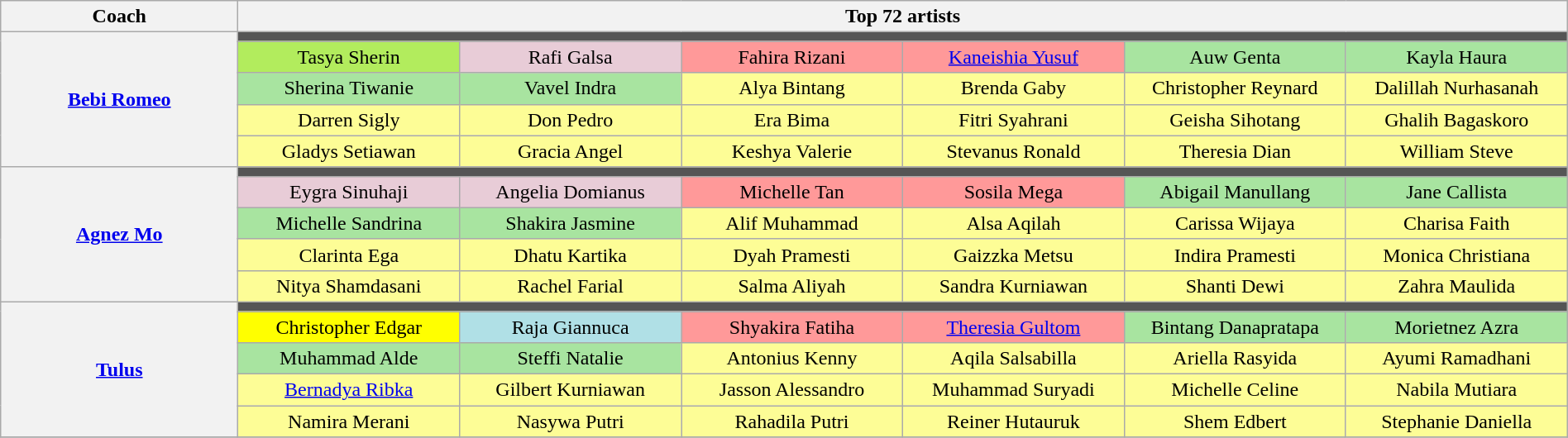<table class="wikitable" style="text-align:center; width:100%;">
<tr>
<th scope="col" style="width:15%;">Coach</th>
<th scope="col" style="width:85%;" colspan="10">Top 72 artists</th>
</tr>
<tr>
<th rowspan="5"><a href='#'>Bebi Romeo</a></th>
<td colspan="6" style="background:#555555;"></td>
</tr>
<tr>
<td style="background:#b2ec5d;">Tasya Sherin</td>
<td style="width:14%;" bgcolor="#E8CCD7">Rafi Galsa</td>
<td style="width:14%; "bgcolor="#FF9999">Fahira Rizani</td>
<td style="width:14%; "bgcolor="#FF9999"><a href='#'>Kaneishia Yusuf</a></td>
<td style="width:14%; "bgcolor="#A8E4A0">Auw Genta</td>
<td style="width:14%; "bgcolor="#A8E4A0">Kayla Haura</td>
</tr>
<tr>
<td style="width:14%;" bgcolor="#A8E4A0">Sherina Tiwanie</td>
<td style="background:#A8E4A0">Vavel Indra</td>
<td style="background:#FDFD96;">Alya Bintang</td>
<td style="background:#FDFD96;">Brenda Gaby</td>
<td style="background:#FDFD96;">Christopher Reynard</td>
<td style="background:#FDFD96;">Dalillah Nurhasanah</td>
</tr>
<tr>
<td style="background:#FDFD96;">Darren Sigly</td>
<td style="background:#FDFD96;">Don Pedro</td>
<td style="background:#FDFD96;">Era Bima</td>
<td style="background:#FDFD96;">Fitri Syahrani</td>
<td style="background:#FDFD96;">Geisha Sihotang</td>
<td style="background:#FDFD96;">Ghalih Bagaskoro</td>
</tr>
<tr>
<td style="background:#FDFD96;">Gladys Setiawan</td>
<td style="background:#FDFD96;">Gracia Angel</td>
<td style="background:#FDFD96;">Keshya Valerie</td>
<td style="background:#FDFD96;">Stevanus Ronald</td>
<td style="background:#FDFD96;">Theresia Dian</td>
<td style="background:#FDFD96;">William Steve</td>
</tr>
<tr>
<th rowspan="5"><a href='#'>Agnez Mo</a></th>
<td colspan="6" style="background:#555555;"></td>
</tr>
<tr>
<td style="background:#e8ccd7;">Eygra Sinuhaji</td>
<td style="background:#e8ccd7;">Angelia Domianus</td>
<td style="background:#FF9999">Michelle Tan</td>
<td style="background:#FF9999">Sosila Mega</td>
<td style="background:#A8E4A0">Abigail Manullang</td>
<td style="background:#A8E4A0">Jane Callista</td>
</tr>
<tr>
<td style="background:#A8E4A0">Michelle Sandrina</td>
<td style="background:#A8E4A0">Shakira Jasmine</td>
<td style="background:#FDFD96;">Alif Muhammad</td>
<td style="background:#FDFD96;">Alsa Aqilah</td>
<td style="background:#FDFD96;">Carissa Wijaya</td>
<td style="background:#FDFD96;">Charisa Faith</td>
</tr>
<tr>
<td style="background:#FDFD96;">Clarinta Ega</td>
<td style="background:#FDFD96;">Dhatu Kartika</td>
<td style="background:#FDFD96;">Dyah Pramesti</td>
<td style="background:#FDFD96;">Gaizzka Metsu</td>
<td style="background:#FDFD96;">Indira Pramesti</td>
<td style="background:#FDFD96;">Monica Christiana</td>
</tr>
<tr>
<td style="background:#FDFD96;">Nitya Shamdasani</td>
<td style="background:#FDFD96;">Rachel Farial</td>
<td style="background:#FDFD96;">Salma Aliyah</td>
<td style="background:#FDFD96;">Sandra Kurniawan</td>
<td style="background:#FDFD96;">Shanti Dewi</td>
<td style="background:#FDFD96;">Zahra Maulida</td>
</tr>
<tr>
<th rowspan="5"><a href='#'>Tulus</a></th>
<td colspan="6" style="background:#555555;"></td>
</tr>
<tr>
<td style="background:yellow;">Christopher Edgar</td>
<td style="background:#B0E0E6;">Raja Giannuca</td>
<td style="background:#FF9999">Shyakira Fatiha</td>
<td style="background:#FF9999"><a href='#'>Theresia Gultom</a></td>
<td style="background:#A8E4A0">Bintang Danapratapa</td>
<td style="background:#A8E4A0">Morietnez Azra</td>
</tr>
<tr>
<td style="background:#A8E4A0">Muhammad Alde</td>
<td style="background:#A8E4A0">Steffi Natalie</td>
<td style="background:#FDFD96;">Antonius Kenny</td>
<td style="background:#FDFD96;">Aqila Salsabilla</td>
<td style="background:#FDFD96;">Ariella Rasyida</td>
<td style="background:#FDFD96;">Ayumi Ramadhani</td>
</tr>
<tr>
<td style="background:#FDFD96;"><a href='#'>Bernadya Ribka</a></td>
<td style="background:#FDFD96;">Gilbert Kurniawan</td>
<td style="background:#FDFD96;">Jasson Alessandro</td>
<td style="background:#FDFD96;">Muhammad Suryadi</td>
<td style="background:#FDFD96;">Michelle Celine</td>
<td style="background:#FDFD96;">Nabila Mutiara</td>
</tr>
<tr>
<td style="background:#FDFD96;">Namira Merani</td>
<td style="background:#FDFD96;">Nasywa Putri</td>
<td style="background:#FDFD96;">Rahadila Putri</td>
<td style="background:#FDFD96;">Reiner Hutauruk</td>
<td style="background:#FDFD96;">Shem Edbert</td>
<td style="background:#FDFD96;">Stephanie Daniella</td>
</tr>
<tr>
</tr>
</table>
